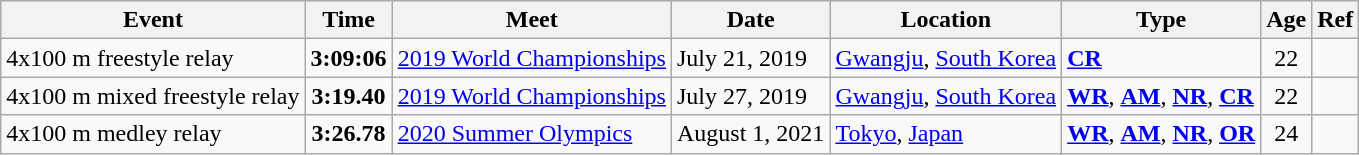<table class="wikitable">
<tr>
<th>Event</th>
<th>Time</th>
<th>Meet</th>
<th>Date</th>
<th>Location</th>
<th>Type</th>
<th>Age</th>
<th>Ref</th>
</tr>
<tr>
<td>4x100 m freestyle relay</td>
<td style="text-align:center;"><strong>3:09:06</strong></td>
<td><a href='#'>2019 World Championships</a></td>
<td>July 21, 2019</td>
<td><a href='#'>Gwangju</a>, <a href='#'>South Korea</a></td>
<td><strong><a href='#'>CR</a></strong></td>
<td style="text-align:center;">22</td>
<td style="text-align:center;"></td>
</tr>
<tr>
<td>4x100 m mixed freestyle relay</td>
<td style="text-align:center;"><strong>3:19.40</strong></td>
<td><a href='#'>2019 World Championships</a></td>
<td>July 27, 2019</td>
<td><a href='#'>Gwangju</a>, <a href='#'>South Korea</a></td>
<td><strong><a href='#'>WR</a></strong>, <strong><a href='#'>AM</a></strong>, <strong><a href='#'>NR</a></strong>, <strong><a href='#'>CR</a></strong></td>
<td style="text-align:center;">22</td>
<td style="text-align:center;"></td>
</tr>
<tr>
<td>4x100 m medley relay</td>
<td style="text-align:center;"><strong>3:26.78</strong></td>
<td><a href='#'>2020 Summer Olympics</a></td>
<td>August 1, 2021</td>
<td><a href='#'>Tokyo</a>, <a href='#'>Japan</a></td>
<td><strong><a href='#'>WR</a></strong>, <strong><a href='#'>AM</a></strong>, <strong><a href='#'>NR</a></strong>, <strong><a href='#'>OR</a></strong></td>
<td style="text-align:center;">24</td>
<td style="text-align:center;"></td>
</tr>
</table>
